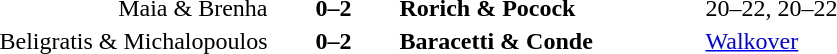<table>
<tr>
<th width=200></th>
<th width=80></th>
<th width=200></th>
<th width=220></th>
</tr>
<tr>
<td align=right>Maia & Brenha</td>
<td align=center><strong>0–2</strong></td>
<td align=left><strong>Rorich & Pocock</strong></td>
<td>20–22, 20–22</td>
</tr>
<tr>
<td align=right>Beligratis & Michalopoulos</td>
<td align=center><strong>0–2</strong></td>
<td align=left><strong>Baracetti & Conde</strong></td>
<td><a href='#'>Walkover</a></td>
</tr>
</table>
